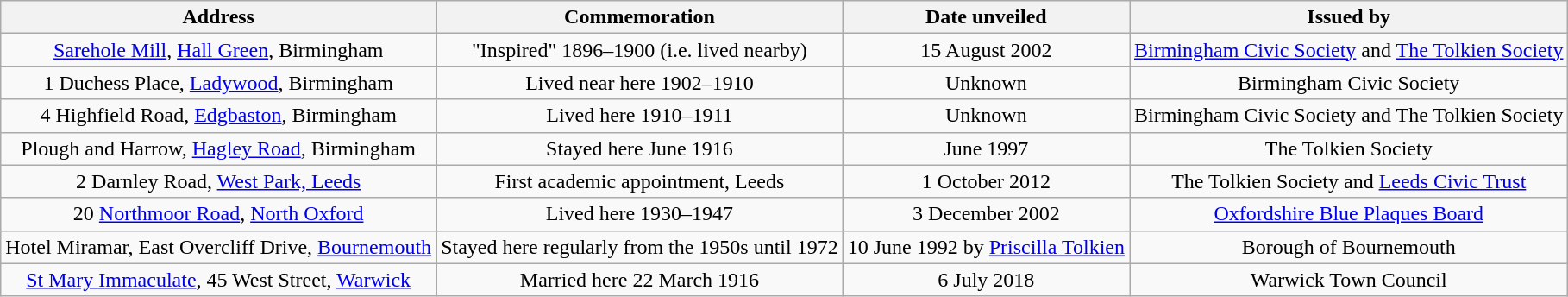<table class="wikitable" style="text-align:center;">
<tr>
<th>Address</th>
<th>Commemoration</th>
<th>Date unveiled</th>
<th>Issued by</th>
</tr>
<tr>
<td><a href='#'>Sarehole Mill</a>, <a href='#'>Hall Green</a>, Birmingham</td>
<td>"Inspired" 1896–1900 (i.e. lived nearby)</td>
<td>15 August 2002</td>
<td><a href='#'>Birmingham Civic Society</a> and <a href='#'>The Tolkien Society</a></td>
</tr>
<tr>
<td>1 Duchess Place, <a href='#'>Ladywood</a>, Birmingham</td>
<td>Lived near here 1902–1910</td>
<td>Unknown</td>
<td>Birmingham Civic Society</td>
</tr>
<tr>
<td>4 Highfield Road, <a href='#'>Edgbaston</a>, Birmingham</td>
<td>Lived here 1910–1911</td>
<td>Unknown</td>
<td C>Birmingham Civic Society and The Tolkien Society</td>
</tr>
<tr>
<td>Plough and Harrow, <a href='#'>Hagley Road</a>, Birmingham</td>
<td>Stayed here June 1916</td>
<td>June 1997</td>
<td>The Tolkien Society</td>
</tr>
<tr>
<td>2 Darnley Road, <a href='#'>West Park, Leeds</a></td>
<td>First academic appointment, Leeds</td>
<td>1 October 2012</td>
<td>The Tolkien Society and <a href='#'>Leeds Civic Trust</a></td>
</tr>
<tr>
<td>20 <a href='#'>Northmoor Road</a>, <a href='#'>North Oxford</a></td>
<td>Lived here 1930–1947</td>
<td>3 December 2002</td>
<td><a href='#'>Oxfordshire Blue Plaques Board</a></td>
</tr>
<tr>
<td>Hotel Miramar, East Overcliff Drive, <a href='#'>Bournemouth</a></td>
<td>Stayed here regularly from the 1950s until 1972</td>
<td>10 June 1992 by <a href='#'>Priscilla Tolkien</a></td>
<td>Borough of Bournemouth</td>
</tr>
<tr>
<td><a href='#'>St Mary Immaculate</a>, 45 West Street, <a href='#'>Warwick</a></td>
<td>Married here 22 March 1916</td>
<td>6 July 2018</td>
<td>Warwick Town Council</td>
</tr>
</table>
